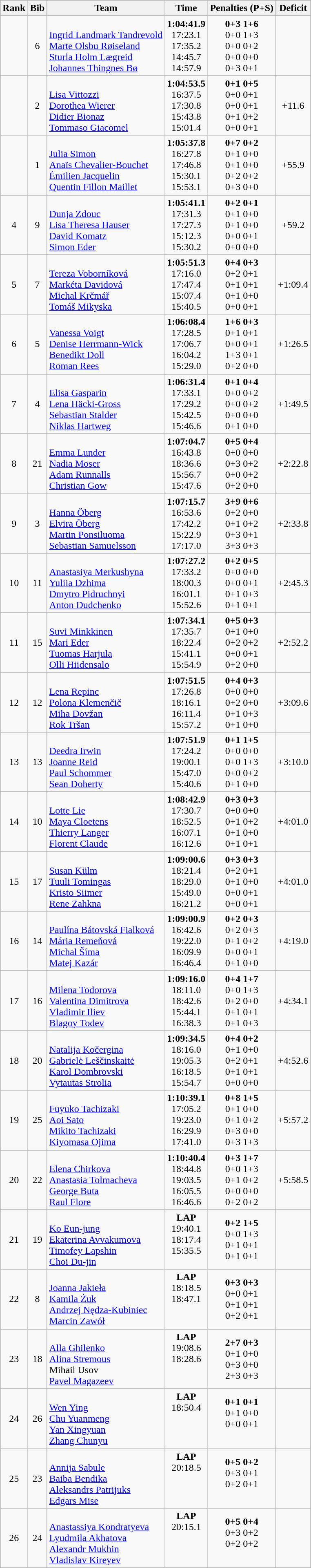<table class="wikitable sortable" style="text-align:center">
<tr>
<th>Rank</th>
<th>Bib</th>
<th>Team</th>
<th>Time</th>
<th>Penalties (P+S)</th>
<th>Deficit</th>
</tr>
<tr>
<td></td>
<td>6</td>
<td align=left><br><a href='#'>Ingrid Landmark Tandrevold</a><br><a href='#'>Marte Olsbu Røiseland</a><br><a href='#'>Sturla Holm Lægreid</a><br><a href='#'>Johannes Thingnes Bø</a></td>
<td><strong>1:04:41.9</strong><br>17:23.1<br>17:35.2<br>14:45.7<br>14:57.9</td>
<td><strong>0+3 1+6</strong><br>0+0 1+3<br>0+0 0+2<br>0+0 0+0<br>0+3 0+1</td>
<td></td>
</tr>
<tr>
<td></td>
<td>2</td>
<td align=left><br><a href='#'>Lisa Vittozzi</a><br><a href='#'>Dorothea Wierer</a><br><a href='#'>Didier Bionaz</a><br><a href='#'>Tommaso Giacomel</a></td>
<td><strong>1:04:53.5</strong><br>16:37.5<br>17:30.8<br>15:43.8<br>15:01.4</td>
<td><strong>0+1 0+5</strong><br>0+0 0+1<br>0+0 0+1<br>0+1 0+2<br>0+0 0+1</td>
<td>+11.6</td>
</tr>
<tr>
<td></td>
<td>1</td>
<td align=left><br><a href='#'>Julia Simon</a><br><a href='#'>Anaïs Chevalier-Bouchet</a><br><a href='#'>Émilien Jacquelin</a><br><a href='#'>Quentin Fillon Maillet</a></td>
<td><strong>1:05:37.8</strong><br>16:27.8<br>17:46.8<br>15:30.1<br>15:53.1</td>
<td><strong>0+7 0+2</strong><br>0+1 0+0<br>0+1 0+0<br>0+2 0+2<br>0+3 0+0</td>
<td>+55.9</td>
</tr>
<tr>
<td>4</td>
<td>9</td>
<td align=left><br><a href='#'>Dunja Zdouc</a><br><a href='#'>Lisa Theresa Hauser</a><br><a href='#'>David Komatz</a><br><a href='#'>Simon Eder</a></td>
<td><strong>1:05:41.1</strong><br>17:31.3<br>17:27.3<br>15:12.3<br>15:30.2</td>
<td><strong>0+2 0+1</strong><br>0+1 0+0<br>0+1 0+0<br>0+0 0+1<br>0+0 0+0</td>
<td>+59.2</td>
</tr>
<tr>
<td>5</td>
<td>7</td>
<td align=left><br><a href='#'>Tereza Voborníková</a><br><a href='#'>Markéta Davidová</a><br><a href='#'>Michal Krčmář</a><br><a href='#'>Tomáš Mikyska</a></td>
<td><strong>1:05:51.3</strong><br>17:16.0<br>17:47.4<br>15:07.4<br>15:40.5</td>
<td><strong>0+4 0+3</strong><br>0+2 0+1<br>0+1 0+1<br>0+1 0+0<br>0+0 0+1</td>
<td>+1:09.4</td>
</tr>
<tr>
<td>6</td>
<td>5</td>
<td align=left><br><a href='#'>Vanessa Voigt</a><br><a href='#'>Denise Herrmann-Wick</a><br><a href='#'>Benedikt Doll</a><br><a href='#'>Roman Rees</a></td>
<td><strong>1:06:08.4</strong><br>17:28.5<br>17:06.7<br>16:04.2<br>15:29.0</td>
<td><strong>1+6 0+3</strong><br>0+1 0+1<br>0+0 0+1<br>1+3 0+1<br>0+2 0+0</td>
<td>+1:26.5</td>
</tr>
<tr>
<td>7</td>
<td>4</td>
<td align=left><br><a href='#'>Elisa Gasparin</a><br><a href='#'>Lena Häcki-Gross</a><br><a href='#'>Sebastian Stalder</a><br><a href='#'>Niklas Hartweg</a></td>
<td><strong>1:06:31.4</strong><br>17:33.1<br>17:29.2<br>15:42.5<br>15:46.6</td>
<td><strong>0+1 0+4</strong><br>0+0 0+2<br>0+0 0+2<br>0+0 0+0<br>0+1 0+0</td>
<td>+1:49.5</td>
</tr>
<tr>
<td>8</td>
<td>21</td>
<td align=left><br><a href='#'>Emma Lunder</a><br><a href='#'>Nadia Moser</a><br><a href='#'>Adam Runnalls</a><br><a href='#'>Christian Gow</a></td>
<td><strong>1:07:04.7</strong><br>16:43.8<br>18:36.6<br>15:56.7<br>15:47.6</td>
<td><strong>0+5 0+4</strong><br>0+0 0+0<br>0+3 0+2<br>0+0 0+2<br>0+2 0+0</td>
<td>+2:22.8</td>
</tr>
<tr>
<td>9</td>
<td>3</td>
<td align=left><br><a href='#'>Hanna Öberg</a><br><a href='#'>Elvira Öberg</a><br><a href='#'>Martin Ponsiluoma</a><br><a href='#'>Sebastian Samuelsson</a></td>
<td><strong>1:07:15.7</strong><br>16:53.6<br>17:42.2<br>15:22.9<br>17:17.0</td>
<td><strong>3+9 0+6</strong><br>0+2 0+0<br>0+1 0+2<br>0+3 0+1<br>3+3 0+3</td>
<td>+2:33.8</td>
</tr>
<tr>
<td>10</td>
<td>11</td>
<td align=left><br><a href='#'>Anastasiya Merkushyna</a><br><a href='#'>Yuliia Dzhima</a><br><a href='#'>Dmytro Pidruchnyi</a><br><a href='#'>Anton Dudchenko</a></td>
<td><strong>1:07:27.2</strong><br>17:33.2<br>18:00.3<br>16:01.1<br>15:52.6</td>
<td><strong>0+2 0+5</strong><br>0+0 0+0<br>0+0 0+1<br>0+1 0+3<br>0+1 0+1</td>
<td>+2:45.3</td>
</tr>
<tr>
<td>11</td>
<td>15</td>
<td align=left><br><a href='#'>Suvi Minkkinen</a><br><a href='#'>Mari Eder</a><br><a href='#'>Tuomas Harjula</a><br><a href='#'>Olli Hiidensalo</a></td>
<td><strong>1:07:34.1</strong><br>17:35.7<br>18:22.4<br>15:41.1<br>15:54.9</td>
<td><strong>0+5 0+3</strong><br>0+1 0+0<br>0+2 0+2<br>0+0 0+1<br>0+2 0+0</td>
<td>+2:52.2</td>
</tr>
<tr>
<td>12</td>
<td>12</td>
<td align=left><br><a href='#'>Lena Repinc</a><br><a href='#'>Polona Klemenčič</a><br><a href='#'>Miha Dovžan</a><br><a href='#'>Rok Tršan</a></td>
<td><strong>1:07:51.5</strong><br>17:26.8<br>18:16.1<br>16:11.4<br>15:57.2</td>
<td><strong>0+4 0+3</strong><br>0+0 0+0<br>0+2 0+0<br>0+1 0+3<br>0+1 0+0</td>
<td>+3:09.6</td>
</tr>
<tr>
<td>13</td>
<td>13</td>
<td align=left><br><a href='#'>Deedra Irwin</a><br><a href='#'>Joanne Reid</a><br><a href='#'>Paul Schommer</a><br><a href='#'>Sean Doherty</a></td>
<td><strong>1:07:51.9</strong><br>17:24.2<br>19:00.1<br>15:47.0<br>15:40.6</td>
<td><strong>0+1 1+5</strong><br>0+0 0+0<br>0+0 1+3<br>0+0 0+2<br>0+1 0+0</td>
<td>+3:10.0</td>
</tr>
<tr>
<td>14</td>
<td>10</td>
<td align=left><br><a href='#'>Lotte Lie</a><br><a href='#'>Maya Cloetens</a><br><a href='#'>Thierry Langer</a><br><a href='#'>Florent Claude</a></td>
<td><strong>1:08:42.9</strong><br>17:30.7<br>18:52.5<br>16:07.1<br>16:12.6</td>
<td><strong>0+3 0+3</strong><br>0+0 0+0<br>0+1 0+2<br>0+1 0+0<br>0+1 0+1</td>
<td>+4:01.0</td>
</tr>
<tr>
<td>15</td>
<td>17</td>
<td align=left><br><a href='#'>Susan Külm</a><br><a href='#'>Tuuli Tomingas</a><br><a href='#'>Kristo Siimer</a><br><a href='#'>Rene Zahkna</a></td>
<td><strong>1:09:00.6</strong><br>18:21.4<br>18:29.0<br>15:49.0<br>16:21.2</td>
<td><strong>0+3 0+3</strong><br>0+2 0+1<br>0+1 0+0<br>0+0 0+1<br>0+0 0+1</td>
<td>+4:01.0</td>
</tr>
<tr>
<td>16</td>
<td>14</td>
<td align=left><br><a href='#'>Paulína Bátovská Fialková</a><br><a href='#'>Mária Remeňová</a><br><a href='#'>Michal Šíma</a><br><a href='#'>Matej Kazár</a></td>
<td><strong>1:09:00.9</strong><br>16:42.6<br>19:22.0<br>16:09.9<br>16:46.4</td>
<td><strong>0+2 0+3</strong><br>0+2 0+3<br>0+1 0+2<br>0+0 0+1<br>0+1 0+0</td>
<td>+4:19.0</td>
</tr>
<tr>
<td>17</td>
<td>16</td>
<td align=left><br><a href='#'>Milena Todorova</a><br><a href='#'>Valentina Dimitrova</a><br><a href='#'>Vladimir Iliev</a><br><a href='#'>Blagoy Todev</a></td>
<td><strong>1:09:16.0</strong><br>18:11.0<br>18:42.6<br>15:44.1<br>16:38.3</td>
<td><strong>0+4 1+7</strong><br>0+0 1+3<br>0+2 0+0<br>0+1 0+1<br>0+1 0+3</td>
<td>+4:34.1</td>
</tr>
<tr>
<td>18</td>
<td>20</td>
<td align=left><br><a href='#'>Natalija Kočergina</a><br><a href='#'>Gabrielė Leščinskaitė</a><br><a href='#'>Karol Dombrovski</a><br><a href='#'>Vytautas Strolia</a></td>
<td><strong>1:09:34.5</strong><br>18:16.0<br>19:05.3<br>16:18.5<br>15:54.7</td>
<td><strong>0+4 0+2</strong><br>0+1 0+0<br>0+2 0+1<br>0+1 0+1<br>0+0 0+0</td>
<td>+4:52.6</td>
</tr>
<tr>
<td>19</td>
<td>25</td>
<td align=left><br><a href='#'>Fuyuko Tachizaki</a><br><a href='#'>Aoi Sato</a><br><a href='#'>Mikito Tachizaki</a><br><a href='#'>Kiyomasa Ojima</a></td>
<td><strong>1:10:39.1</strong><br>17:05.2<br>19:23.0<br>16:29.9<br>17:41.0</td>
<td><strong>0+8 1+5</strong><br>0+1 0+0<br>0+1 0+2<br>0+3 0+0<br>0+3 1+3</td>
<td>+5:57.2</td>
</tr>
<tr>
<td>20</td>
<td>22</td>
<td align=left><br><a href='#'>Elena Chirkova</a><br><a href='#'>Anastasia Tolmacheva</a><br><a href='#'>George Buta</a><br><a href='#'>Raul Flore</a></td>
<td><strong>1:10:40.4</strong><br>18:44.8<br>19:03.5<br>16:05.5<br>16:46.6</td>
<td><strong>0+3 1+7</strong><br>0+0 1+3<br>0+1 0+2<br>0+0 0+0<br>0+2 0+2</td>
<td>+5:58.5</td>
</tr>
<tr>
<td>21</td>
<td>19</td>
<td align=left><br><a href='#'>Ko Eun-jung</a><br><a href='#'>Ekaterina Avvakumova</a><br><a href='#'>Timofey Lapshin</a><br><a href='#'>Choi Du-jin</a></td>
<td valign=top><strong>LAP</strong><br>19:40.1<br>18:17.4<br>15:35.5</td>
<td><strong>0+2 1+5</strong><br>0+0 1+3<br>0+1 0+1<br>0+1 0+1<br></td>
<td></td>
</tr>
<tr>
<td>22</td>
<td>8</td>
<td align=left><br><a href='#'>Joanna Jakieła</a><br><a href='#'>Kamila Żuk</a><br><a href='#'>Andrzej Nędza-Kubiniec</a><br><a href='#'>Marcin Zawół</a></td>
<td valign=top><strong>LAP</strong><br>18:18.5<br>18:47.1</td>
<td><strong>0+3 0+3</strong><br>0+0 0+1<br>0+1 0+1<br>0+2 0+1<br></td>
<td></td>
</tr>
<tr>
<td>23</td>
<td>18</td>
<td align=left><br><a href='#'>Alla Ghilenko</a><br><a href='#'>Alina Stremous</a><br>Mihail Usov<br><a href='#'>Pavel Magazeev</a></td>
<td valign=top><strong>LAP</strong><br>19:08.6<br>18:28.6</td>
<td><strong>2+7 0+3</strong><br>0+1 0+0<br>0+3 0+0<br>2+3 0+3<br></td>
<td></td>
</tr>
<tr>
<td>24</td>
<td>26</td>
<td align=left><br><a href='#'>Wen Ying</a><br><a href='#'>Chu Yuanmeng</a><br><a href='#'>Yan Xingyuan</a><br><a href='#'>Zhang Chunyu</a></td>
<td valign=top><strong>LAP</strong><br>18:50.4</td>
<td><strong>0+1 0+1</strong><br>0+1 0+0<br>0+0 0+1<br><br></td>
<td></td>
</tr>
<tr>
<td>25</td>
<td>23</td>
<td align=left><br><a href='#'>Annija Sabule</a><br><a href='#'>Baiba Bendika</a><br><a href='#'>Aleksandrs Patrijuks</a><br><a href='#'>Edgars Mise</a></td>
<td valign=top><strong>LAP</strong><br>20:18.5</td>
<td><strong>0+5 0+2</strong><br>0+3 0+1<br>0+2 0+1<br><br></td>
<td></td>
</tr>
<tr>
<td>26</td>
<td>24</td>
<td align=left><br><a href='#'>Anastassiya Kondratyeva</a><br><a href='#'>Lyudmila Akhatova</a><br><a href='#'>Alexandr Mukhin</a><br><a href='#'>Vladislav Kireyev</a></td>
<td valign=top><strong>LAP</strong><br>20:15.1</td>
<td><strong>0+5 0+4</strong><br>0+3 0+2<br>0+2 0+2<br><br></td>
<td></td>
</tr>
</table>
